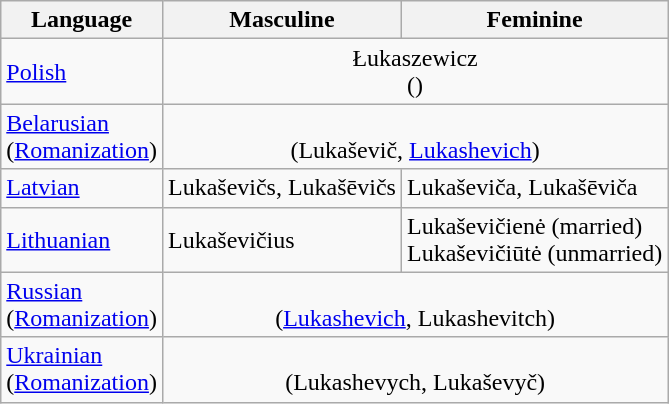<table class="wikitable">
<tr>
<th>Language</th>
<th>Masculine</th>
<th>Feminine</th>
</tr>
<tr>
<td><a href='#'>Polish</a></td>
<td colspan=2 align=center>Łukaszewicz <br>()</td>
</tr>
<tr>
<td><a href='#'>Belarusian</a> <br>(<a href='#'>Romanization</a>)</td>
<td colspan=2 align=center><br> (Lukaševič, <a href='#'>Lukashevich</a>)</td>
</tr>
<tr>
<td><a href='#'>Latvian</a></td>
<td>Lukaševičs, Lukašēvičs</td>
<td>Lukaševiča, Lukašēviča</td>
</tr>
<tr>
<td><a href='#'>Lithuanian</a></td>
<td>Lukaševičius</td>
<td>Lukaševičienė (married)<br>Lukaševičiūtė (unmarried)</td>
</tr>
<tr>
<td><a href='#'>Russian</a> <br>(<a href='#'>Romanization</a>)</td>
<td colspan=2 align=center><br> (<a href='#'>Lukashevich</a>, Lukashevitch)</td>
</tr>
<tr>
<td><a href='#'>Ukrainian</a> <br>(<a href='#'>Romanization</a>)</td>
<td colspan=2 align=center><br> (Lukashevych, Lukaševyč)</td>
</tr>
</table>
